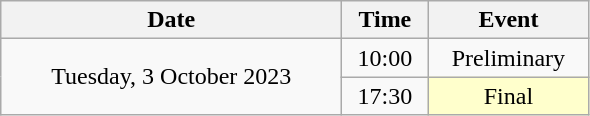<table class = "wikitable" style="text-align:center;">
<tr>
<th width=220>Date</th>
<th width=50>Time</th>
<th width=100>Event</th>
</tr>
<tr>
<td rowspan=2>Tuesday, 3 October 2023</td>
<td>10:00</td>
<td>Preliminary</td>
</tr>
<tr>
<td>17:30</td>
<td bgcolor=ffffcc>Final</td>
</tr>
</table>
